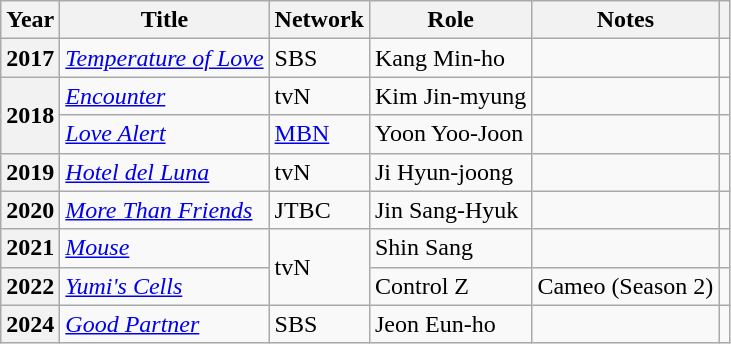<table class="wikitable sortable plainrowheaders">
<tr>
<th scope="col">Year</th>
<th scope="col">Title</th>
<th scope="col">Network</th>
<th scope="col">Role</th>
<th scope="col">Notes</th>
<th scope="col" class="unsortable"></th>
</tr>
<tr>
<th scope="row">2017</th>
<td><em><a href='#'>Temperature of Love</a></em></td>
<td>SBS</td>
<td>Kang Min-ho</td>
<td></td>
<td></td>
</tr>
<tr>
<th scope="row" rowspan=2>2018</th>
<td><em><a href='#'>Encounter</a></em></td>
<td>tvN</td>
<td>Kim Jin-myung</td>
<td></td>
<td></td>
</tr>
<tr>
<td><em><a href='#'>Love Alert</a></em></td>
<td><a href='#'>MBN</a></td>
<td>Yoon Yoo-Joon</td>
<td></td>
<td></td>
</tr>
<tr>
<th scope="row">2019</th>
<td><em><a href='#'>Hotel del Luna</a></em></td>
<td>tvN</td>
<td>Ji Hyun-joong</td>
<td></td>
<td></td>
</tr>
<tr>
<th scope="row">2020</th>
<td><em><a href='#'>More Than Friends</a></em></td>
<td>JTBC</td>
<td>Jin Sang-Hyuk</td>
<td></td>
<td></td>
</tr>
<tr>
<th scope="row">2021</th>
<td><em><a href='#'>Mouse</a></em></td>
<td rowspan=2>tvN</td>
<td>Shin Sang</td>
<td></td>
<td></td>
</tr>
<tr>
<th scope="row">2022</th>
<td><em><a href='#'>Yumi's Cells</a></em></td>
<td>Control Z</td>
<td>Cameo (Season 2)</td>
<td></td>
</tr>
<tr>
<th scope="row">2024</th>
<td><em><a href='#'>Good Partner</a></em></td>
<td>SBS</td>
<td>Jeon Eun-ho</td>
<td></td>
<td></td>
</tr>
</table>
